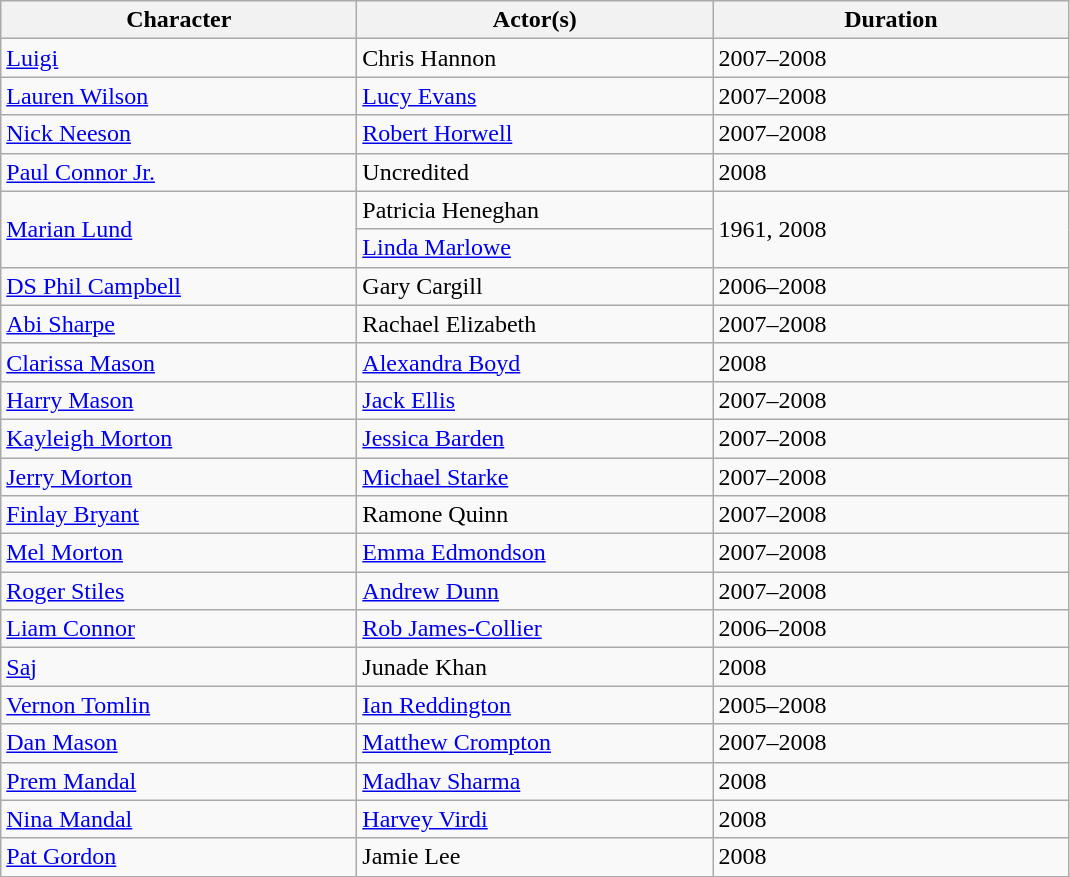<table class="wikitable">
<tr>
<th scope="col" style="width:230px;">Character</th>
<th scope="col" style="width:230px;">Actor(s)</th>
<th scope="col" style="width:230px;">Duration</th>
</tr>
<tr>
<td><a href='#'>Luigi</a></td>
<td>Chris Hannon</td>
<td>2007–2008</td>
</tr>
<tr>
<td><a href='#'>Lauren Wilson</a></td>
<td><a href='#'>Lucy Evans</a></td>
<td>2007–2008</td>
</tr>
<tr>
<td><a href='#'>Nick Neeson</a></td>
<td><a href='#'>Robert Horwell</a></td>
<td>2007–2008</td>
</tr>
<tr>
<td><a href='#'>Paul Connor Jr.</a></td>
<td>Uncredited</td>
<td>2008</td>
</tr>
<tr>
<td rowspan="2"><a href='#'>Marian Lund</a></td>
<td>Patricia Heneghan</td>
<td rowspan="2">1961, 2008</td>
</tr>
<tr>
<td><a href='#'>Linda Marlowe</a></td>
</tr>
<tr>
<td><a href='#'>DS Phil Campbell</a></td>
<td>Gary Cargill</td>
<td>2006–2008</td>
</tr>
<tr>
<td><a href='#'>Abi Sharpe</a></td>
<td>Rachael Elizabeth</td>
<td>2007–2008</td>
</tr>
<tr>
<td><a href='#'>Clarissa Mason</a></td>
<td><a href='#'>Alexandra Boyd</a></td>
<td>2008</td>
</tr>
<tr>
<td><a href='#'>Harry Mason</a></td>
<td><a href='#'>Jack Ellis</a></td>
<td>2007–2008</td>
</tr>
<tr>
<td><a href='#'>Kayleigh Morton</a></td>
<td><a href='#'>Jessica Barden</a></td>
<td>2007–2008</td>
</tr>
<tr>
<td><a href='#'>Jerry Morton</a></td>
<td><a href='#'>Michael Starke</a></td>
<td>2007–2008</td>
</tr>
<tr>
<td><a href='#'>Finlay Bryant</a></td>
<td>Ramone Quinn</td>
<td>2007–2008</td>
</tr>
<tr>
<td><a href='#'>Mel Morton</a></td>
<td><a href='#'>Emma Edmondson</a></td>
<td>2007–2008</td>
</tr>
<tr>
<td><a href='#'>Roger Stiles</a></td>
<td><a href='#'>Andrew Dunn</a></td>
<td>2007–2008</td>
</tr>
<tr>
<td><a href='#'>Liam Connor</a></td>
<td><a href='#'>Rob James-Collier</a></td>
<td>2006–2008</td>
</tr>
<tr>
<td><a href='#'>Saj</a></td>
<td>Junade Khan</td>
<td>2008</td>
</tr>
<tr>
<td><a href='#'>Vernon Tomlin</a></td>
<td><a href='#'>Ian Reddington</a></td>
<td>2005–2008</td>
</tr>
<tr>
<td><a href='#'>Dan Mason</a></td>
<td><a href='#'>Matthew Crompton</a></td>
<td>2007–2008</td>
</tr>
<tr>
<td><a href='#'>Prem Mandal</a></td>
<td><a href='#'>Madhav Sharma</a></td>
<td>2008</td>
</tr>
<tr>
<td><a href='#'>Nina Mandal</a></td>
<td><a href='#'>Harvey Virdi</a></td>
<td>2008</td>
</tr>
<tr>
<td><a href='#'>Pat Gordon</a></td>
<td>Jamie Lee</td>
<td>2008</td>
</tr>
<tr>
</tr>
</table>
